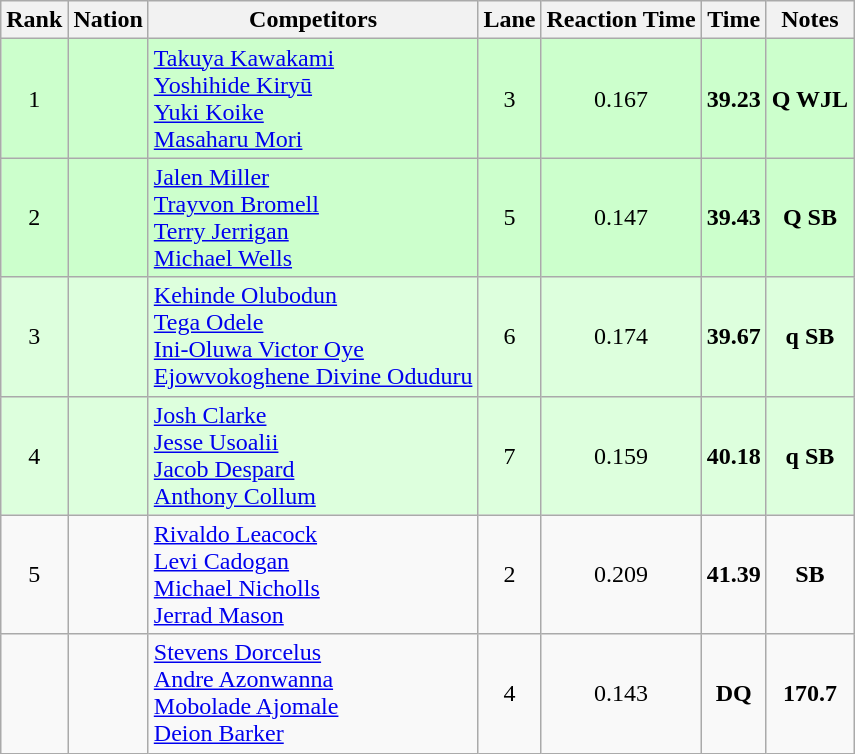<table class="wikitable sortable" style="text-align:center">
<tr>
<th>Rank</th>
<th>Nation</th>
<th>Competitors</th>
<th>Lane</th>
<th>Reaction Time</th>
<th>Time</th>
<th>Notes</th>
</tr>
<tr bgcolor=ccffcc>
<td>1</td>
<td align=left></td>
<td align=left><a href='#'>Takuya Kawakami</a><br><a href='#'>Yoshihide Kiryū</a><br><a href='#'>Yuki Koike</a><br><a href='#'>Masaharu Mori</a></td>
<td>3</td>
<td>0.167</td>
<td><strong>39.23</strong></td>
<td><strong>Q WJL</strong></td>
</tr>
<tr bgcolor=ccffcc>
<td>2</td>
<td align=left></td>
<td align=left><a href='#'>Jalen Miller</a><br><a href='#'>Trayvon Bromell</a><br><a href='#'>Terry Jerrigan</a><br><a href='#'>Michael Wells</a></td>
<td>5</td>
<td>0.147</td>
<td><strong>39.43</strong></td>
<td><strong>Q SB</strong></td>
</tr>
<tr bgcolor=ddffdd>
<td>3</td>
<td align=left></td>
<td align=left><a href='#'>Kehinde Olubodun</a><br><a href='#'>Tega Odele</a><br><a href='#'>Ini-Oluwa Victor Oye</a><br><a href='#'>Ejowvokoghene Divine Oduduru</a></td>
<td>6</td>
<td>0.174</td>
<td><strong>39.67</strong></td>
<td><strong>q SB</strong></td>
</tr>
<tr bgcolor=ddffdd>
<td>4</td>
<td align=left></td>
<td align=left><a href='#'>Josh Clarke</a><br><a href='#'>Jesse Usoalii</a><br><a href='#'>Jacob Despard</a><br><a href='#'>Anthony Collum</a></td>
<td>7</td>
<td>0.159</td>
<td><strong>40.18</strong></td>
<td><strong>q SB</strong></td>
</tr>
<tr>
<td>5</td>
<td align=left></td>
<td align=left><a href='#'>Rivaldo Leacock</a><br><a href='#'>Levi Cadogan</a><br><a href='#'>Michael Nicholls</a><br><a href='#'>Jerrad Mason</a></td>
<td>2</td>
<td>0.209</td>
<td><strong>41.39</strong></td>
<td><strong>SB</strong></td>
</tr>
<tr>
<td></td>
<td align=left></td>
<td align=left><a href='#'>Stevens Dorcelus</a><br><a href='#'>Andre Azonwanna</a><br><a href='#'>Mobolade Ajomale</a><br><a href='#'>Deion Barker</a></td>
<td>4</td>
<td>0.143</td>
<td><strong>DQ</strong></td>
<td><strong>170.7</strong></td>
</tr>
</table>
